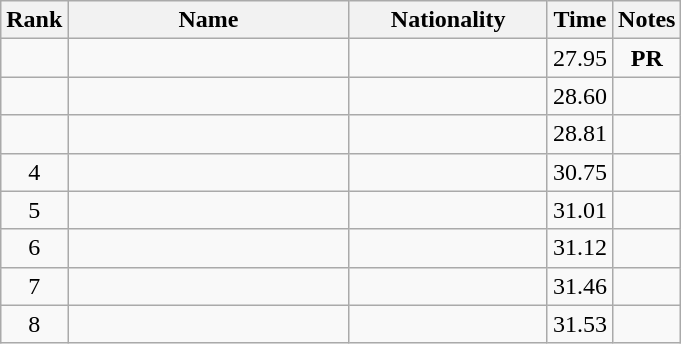<table class="wikitable sortable" style="text-align:center">
<tr>
<th>Rank</th>
<th style="width:180px">Name</th>
<th style="width:125px">Nationality</th>
<th>Time</th>
<th>Notes</th>
</tr>
<tr>
<td></td>
<td style="text-align:left;"></td>
<td style="text-align:left;"></td>
<td>27.95</td>
<td><strong>PR</strong></td>
</tr>
<tr>
<td></td>
<td style="text-align:left;"></td>
<td style="text-align:left;"></td>
<td>28.60</td>
<td></td>
</tr>
<tr>
<td></td>
<td style="text-align:left;"></td>
<td style="text-align:left;"></td>
<td>28.81</td>
<td></td>
</tr>
<tr>
<td>4</td>
<td style="text-align:left;"></td>
<td style="text-align:left;"></td>
<td>30.75</td>
<td></td>
</tr>
<tr>
<td>5</td>
<td style="text-align:left;"></td>
<td style="text-align:left;"></td>
<td>31.01</td>
<td></td>
</tr>
<tr>
<td>6</td>
<td style="text-align:left;"></td>
<td style="text-align:left;"></td>
<td>31.12</td>
<td></td>
</tr>
<tr>
<td>7</td>
<td style="text-align:left;"></td>
<td style="text-align:left;"></td>
<td>31.46</td>
<td></td>
</tr>
<tr>
<td>8</td>
<td style="text-align:left;"></td>
<td style="text-align:left;"></td>
<td>31.53</td>
<td></td>
</tr>
</table>
